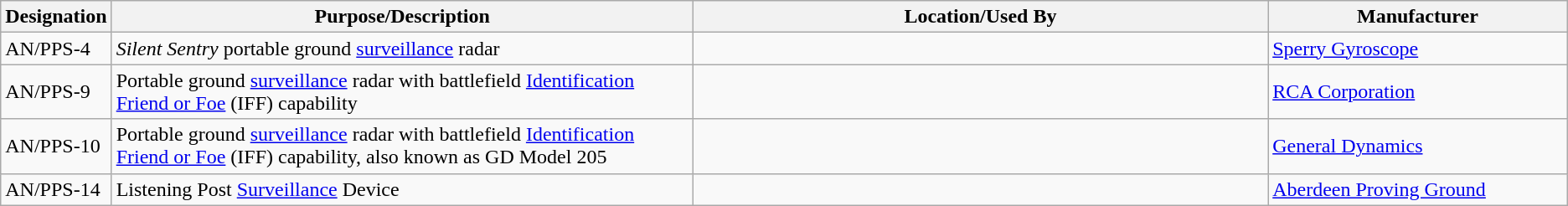<table class="wikitable sortable">
<tr>
<th scope="col">Designation</th>
<th scope="col" style="width: 500px;">Purpose/Description</th>
<th scope="col" style="width: 500px;">Location/Used By</th>
<th scope="col" style="width: 250px;">Manufacturer</th>
</tr>
<tr>
<td>AN/PPS-4</td>
<td><em>Silent Sentry</em> portable ground <a href='#'>surveillance</a> radar</td>
<td></td>
<td><a href='#'>Sperry Gyroscope</a></td>
</tr>
<tr>
<td>AN/PPS-9</td>
<td>Portable ground <a href='#'>surveillance</a> radar with battlefield <a href='#'>Identification Friend or Foe</a> (IFF) capability</td>
<td></td>
<td><a href='#'>RCA Corporation</a></td>
</tr>
<tr>
<td>AN/PPS-10</td>
<td>Portable ground <a href='#'>surveillance</a> radar with battlefield <a href='#'>Identification Friend or Foe</a> (IFF) capability, also known as GD Model 205</td>
<td></td>
<td><a href='#'>General Dynamics</a></td>
</tr>
<tr>
<td>AN/PPS-14</td>
<td>Listening Post <a href='#'>Surveillance</a> Device</td>
<td></td>
<td><a href='#'>Aberdeen Proving Ground</a></td>
</tr>
</table>
